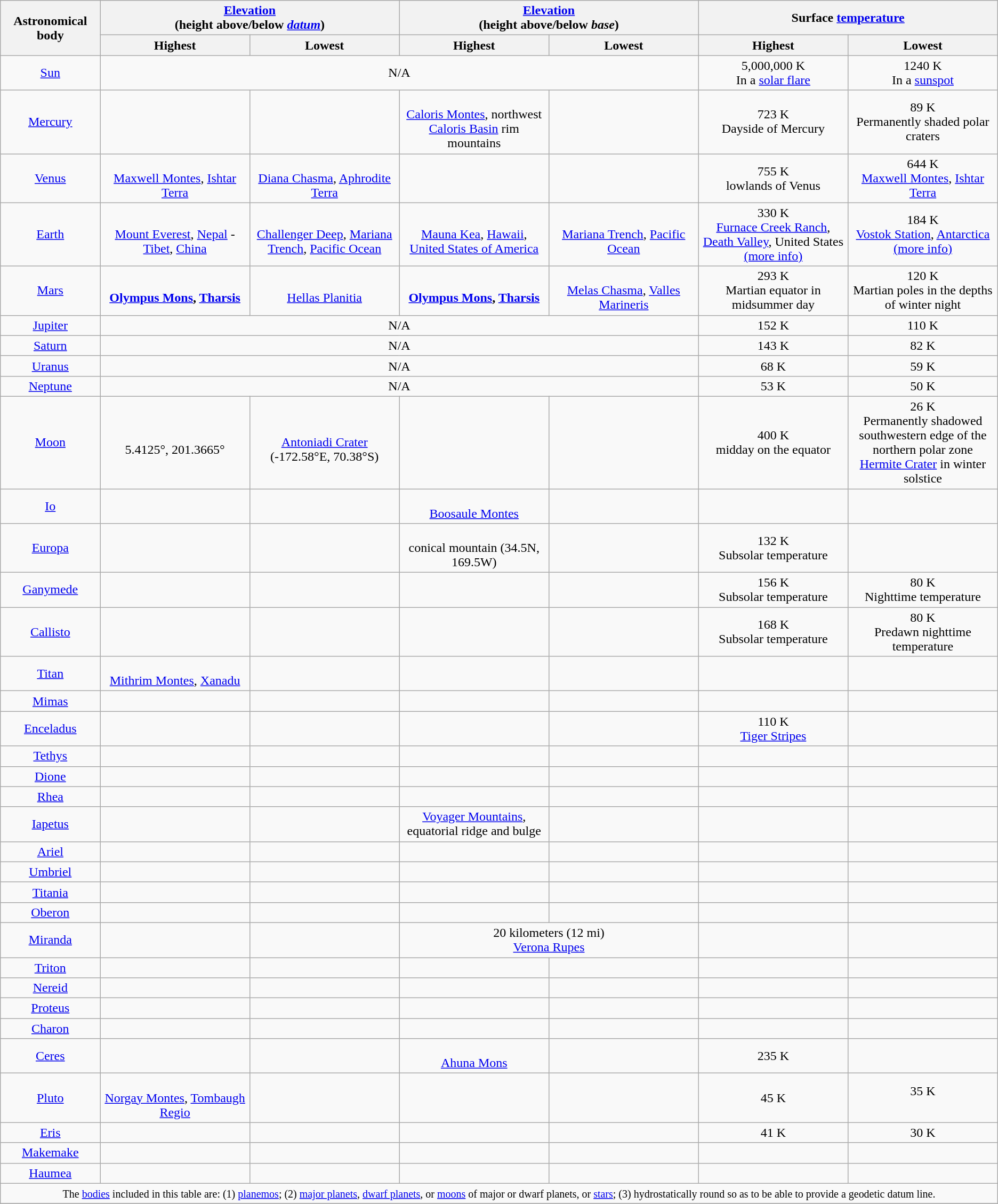<table class="wikitable" border="1" style="text-align:center;">
<tr>
<th rowspan="2">Astronomical body</th>
<th colspan="2"><a href='#'>Elevation</a> <br> (height above/below <a href='#'><em>datum</em></a>)</th>
<th colspan="2"><a href='#'>Elevation</a> <br> (height above/below <em>base</em>)</th>
<th colspan="2">Surface <a href='#'>temperature</a></th>
</tr>
<tr>
<th width="15%">Highest</th>
<th width="15%">Lowest</th>
<th width="15%">Highest</th>
<th width="15%">Lowest</th>
<th width="15%">Highest</th>
<th width="15%">Lowest</th>
</tr>
<tr>
<td><a href='#'>Sun</a></td>
<td colspan=4>N/A</td>
<td>5,000,000 K <br> In a <a href='#'>solar flare</a><br></td>
<td>1240 K <br> In a <a href='#'>sunspot</a><br></td>
</tr>
<tr>
<td><a href='#'>Mercury</a></td>
<td></td>
<td></td>
<td> <br> <a href='#'>Caloris Montes</a>, northwest <a href='#'>Caloris Basin</a> rim mountains<br></td>
<td></td>
<td>723 K <br> Dayside of Mercury<br></td>
<td>89 K <br> Permanently shaded polar craters<br></td>
</tr>
<tr>
<td><a href='#'>Venus</a></td>
<td> <br> <a href='#'>Maxwell Montes</a>, <a href='#'>Ishtar Terra</a><br></td>
<td> <br> <a href='#'>Diana Chasma</a>, <a href='#'>Aphrodite Terra</a><br></td>
<td></td>
<td></td>
<td>755 K <br> lowlands of Venus<br></td>
<td>644 K <br> <a href='#'>Maxwell Montes</a>, <a href='#'>Ishtar Terra</a><br></td>
</tr>
<tr>
<td><a href='#'>Earth</a></td>
<td> <br> <a href='#'>Mount Everest</a>, <a href='#'>Nepal</a> - <a href='#'>Tibet</a>, <a href='#'>China</a><br></td>
<td> <br> <a href='#'>Challenger Deep</a>, <a href='#'>Mariana Trench</a>, <a href='#'>Pacific Ocean</a><br></td>
<td> <br> <a href='#'>Mauna Kea</a>, <a href='#'>Hawaii</a>, <a href='#'>United States of America</a><br></td>
<td> <br> <a href='#'>Mariana Trench</a>, <a href='#'>Pacific Ocean</a><br></td>
<td>330 K <br> <a href='#'>Furnace Creek Ranch</a>,<br> <a href='#'>Death Valley</a>, United States <br><a href='#'>(more info)</a></td>
<td>184 K <br> <a href='#'>Vostok Station</a>, <a href='#'>Antarctica</a> <br><a href='#'>(more info)</a></td>
</tr>
<tr>
<td><a href='#'>Mars</a></td>
<td><strong> <br> <a href='#'>Olympus Mons</a>, <a href='#'>Tharsis</a></strong></td>
<td> <br> <a href='#'>Hellas Planitia</a><br></td>
<td><strong> <br> <a href='#'>Olympus Mons</a>, <a href='#'>Tharsis</a></strong></td>
<td> <br> <a href='#'>Melas Chasma</a>, <a href='#'>Valles Marineris</a><br></td>
<td>293 K <br> Martian equator in midsummer day<br></td>
<td>120 K <br> Martian poles in the depths of winter night<br></td>
</tr>
<tr>
<td><a href='#'>Jupiter</a></td>
<td colspan=4>N/A</td>
<td>152 K<br></td>
<td>110 K<br></td>
</tr>
<tr>
<td><a href='#'>Saturn</a></td>
<td colspan=4>N/A</td>
<td>143 K<br></td>
<td>82 K<br></td>
</tr>
<tr>
<td><a href='#'>Uranus</a></td>
<td colspan=4>N/A</td>
<td>68 K<br></td>
<td>59 K<br></td>
</tr>
<tr>
<td><a href='#'>Neptune</a></td>
<td colspan=4>N/A</td>
<td>53 K<br></td>
<td>50 K<br></td>
</tr>
<tr>
<td><a href='#'>Moon</a></td>
<td> <br> 5.4125°, 201.3665° <br></td>
<td> <br> <a href='#'>Antoniadi Crater</a> (-172.58°E, 70.38°S)</td>
<td></td>
<td></td>
<td>400 K <br> midday on the equator <br></td>
<td>26 K <br> Permanently shadowed southwestern edge of the northern polar zone <a href='#'>Hermite Crater</a> in winter solstice <br></td>
</tr>
<tr>
<td><a href='#'>Io</a></td>
<td></td>
<td></td>
<td> <br> <a href='#'>Boosaule Montes</a> <br></td>
<td></td>
<td></td>
<td></td>
</tr>
<tr>
<td><a href='#'>Europa</a></td>
<td></td>
<td></td>
<td> <br> conical mountain (34.5N, 169.5W) <br></td>
<td></td>
<td>132 K <br> Subsolar temperature <br></td>
<td></td>
</tr>
<tr>
<td><a href='#'>Ganymede</a></td>
<td></td>
<td></td>
<td></td>
<td></td>
<td>156 K <br> Subsolar temperature <br></td>
<td>80 K <br> Nighttime temperature <br></td>
</tr>
<tr>
<td><a href='#'>Callisto</a></td>
<td></td>
<td></td>
<td></td>
<td></td>
<td>168 K <br> Subsolar temperature <br></td>
<td>80 K <br> Predawn nighttime temperature <br></td>
</tr>
<tr>
<td><a href='#'>Titan</a></td>
<td> <br> <a href='#'>Mithrim Montes</a>, <a href='#'>Xanadu</a></td>
<td></td>
<td></td>
<td></td>
<td></td>
<td></td>
</tr>
<tr>
<td><a href='#'>Mimas</a></td>
<td></td>
<td></td>
<td></td>
<td></td>
<td></td>
<td></td>
</tr>
<tr>
<td><a href='#'>Enceladus</a></td>
<td></td>
<td></td>
<td></td>
<td></td>
<td>110 K <br> <a href='#'>Tiger Stripes</a> <br></td>
<td></td>
</tr>
<tr>
<td><a href='#'>Tethys</a></td>
<td></td>
<td></td>
<td></td>
<td></td>
<td></td>
<td></td>
</tr>
<tr>
<td><a href='#'>Dione</a></td>
<td></td>
<td></td>
<td></td>
<td></td>
<td></td>
<td></td>
</tr>
<tr>
<td><a href='#'>Rhea</a></td>
<td></td>
<td></td>
<td></td>
<td></td>
<td></td>
<td></td>
</tr>
<tr>
<td><a href='#'>Iapetus</a></td>
<td></td>
<td></td>
<td><a href='#'>Voyager Mountains</a>, equatorial ridge and bulge<br></td>
<td></td>
<td></td>
<td></td>
</tr>
<tr>
<td><a href='#'>Ariel</a></td>
<td></td>
<td></td>
<td></td>
<td></td>
<td></td>
<td></td>
</tr>
<tr>
<td><a href='#'>Umbriel</a></td>
<td></td>
<td></td>
<td></td>
<td></td>
<td></td>
<td></td>
</tr>
<tr>
<td><a href='#'>Titania</a></td>
<td></td>
<td></td>
<td></td>
<td></td>
<td></td>
<td></td>
</tr>
<tr>
<td><a href='#'>Oberon</a></td>
<td></td>
<td></td>
<td></td>
<td></td>
<td></td>
<td></td>
</tr>
<tr>
<td><a href='#'>Miranda</a></td>
<td></td>
<td></td>
<td colspan=2>20 kilometers (12 mi)<br><a href='#'>Verona Rupes</a></td>
<td></td>
<td></td>
</tr>
<tr>
<td><a href='#'>Triton</a></td>
<td></td>
<td></td>
<td></td>
<td></td>
<td></td>
<td></td>
</tr>
<tr>
<td><a href='#'>Nereid</a></td>
<td></td>
<td></td>
<td></td>
<td></td>
<td></td>
<td></td>
</tr>
<tr>
<td><a href='#'>Proteus</a></td>
<td></td>
<td></td>
<td></td>
<td></td>
<td></td>
<td></td>
</tr>
<tr>
<td><a href='#'>Charon</a></td>
<td></td>
<td></td>
<td></td>
<td></td>
<td></td>
<td></td>
</tr>
<tr>
<td><a href='#'>Ceres</a></td>
<td></td>
<td></td>
<td> <br> <a href='#'>Ahuna Mons</a><br></td>
<td></td>
<td>235 K<br></td>
<td></td>
</tr>
<tr>
<td><a href='#'>Pluto</a></td>
<td> <br><a href='#'>Norgay Montes</a>, <a href='#'>Tombaugh Regio</a></td>
<td></td>
<td></td>
<td></td>
<td>45 K<br></td>
<td>35 K <br><br></td>
</tr>
<tr>
<td><a href='#'>Eris</a></td>
<td></td>
<td></td>
<td></td>
<td></td>
<td>41 K<br></td>
<td>30 K<br></td>
</tr>
<tr>
<td><a href='#'>Makemake</a></td>
<td></td>
<td></td>
<td></td>
<td></td>
<td></td>
<td></td>
</tr>
<tr>
<td><a href='#'>Haumea</a></td>
<td></td>
<td></td>
<td></td>
<td></td>
<td></td>
<td></td>
</tr>
<tr>
<td colspan=7><small> The <a href='#'>bodies</a> included in this table are: (1) <a href='#'>planemos</a>; (2) <a href='#'>major planets</a>, <a href='#'>dwarf planets</a>, or <a href='#'>moons</a> of major or dwarf planets, or <a href='#'>stars</a>; (3) hydrostatically round so as to be able to provide a geodetic datum line.</small></td>
</tr>
<tr>
</tr>
</table>
